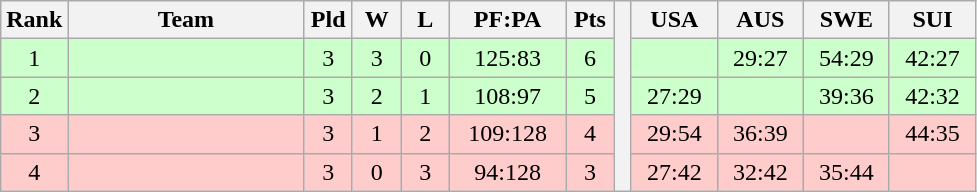<table class="wikitable" style="text-align:center;">
<tr>
<th width=25>Rank</th>
<th width=150>Team</th>
<th width=25>Pld</th>
<th width=25>W</th>
<th width=25>L</th>
<th width=70>PF:PA</th>
<th width=25>Pts</th>
<th rowspan="5"> </th>
<th width=50>USA</th>
<th width=50>AUS</th>
<th width=50>SWE</th>
<th width=50>SUI</th>
</tr>
<tr style="background:#ccffcc;">
<td>1</td>
<td align=left></td>
<td>3</td>
<td>3</td>
<td>0</td>
<td>125:83</td>
<td>6</td>
<td></td>
<td>29:27</td>
<td>54:29</td>
<td>42:27</td>
</tr>
<tr style="background:#ccffcc;">
<td>2</td>
<td align=left></td>
<td>3</td>
<td>2</td>
<td>1</td>
<td>108:97</td>
<td>5</td>
<td>27:29</td>
<td></td>
<td>39:36</td>
<td>42:32</td>
</tr>
<tr style="background:#ffcccc;">
<td>3</td>
<td align=left></td>
<td>3</td>
<td>1</td>
<td>2</td>
<td>109:128</td>
<td>4</td>
<td>29:54</td>
<td>36:39</td>
<td></td>
<td>44:35</td>
</tr>
<tr style="background:#ffcccc;">
<td>4</td>
<td align=left></td>
<td>3</td>
<td>0</td>
<td>3</td>
<td>94:128</td>
<td>3</td>
<td>27:42</td>
<td>32:42</td>
<td>35:44</td>
<td></td>
</tr>
</table>
